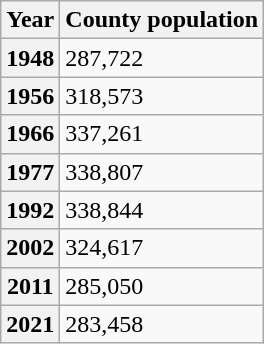<table class="wikitable">
<tr>
<th>Year</th>
<th>County population</th>
</tr>
<tr>
<th>1948</th>
<td>287,722 </td>
</tr>
<tr>
<th>1956</th>
<td>318,573 </td>
</tr>
<tr>
<th>1966</th>
<td>337,261 </td>
</tr>
<tr>
<th>1977</th>
<td>338,807 </td>
</tr>
<tr>
<th>1992</th>
<td>338,844 </td>
</tr>
<tr>
<th>2002</th>
<td>324,617 </td>
</tr>
<tr>
<th>2011</th>
<td>285,050 </td>
</tr>
<tr>
<th>2021</th>
<td>283,458 </td>
</tr>
</table>
